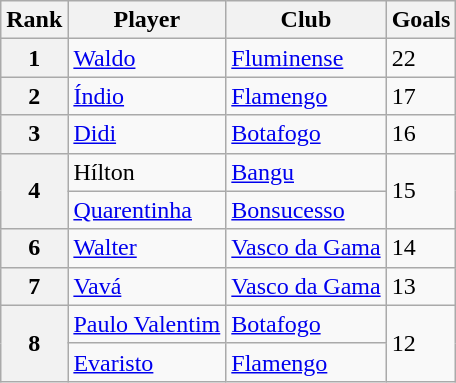<table class="wikitable">
<tr>
<th>Rank</th>
<th>Player</th>
<th>Club</th>
<th>Goals</th>
</tr>
<tr>
<th>1</th>
<td><a href='#'>Waldo</a></td>
<td><a href='#'>Fluminense</a></td>
<td>22</td>
</tr>
<tr>
<th>2</th>
<td><a href='#'>Índio</a></td>
<td><a href='#'>Flamengo</a></td>
<td>17</td>
</tr>
<tr>
<th>3</th>
<td><a href='#'>Didi</a></td>
<td><a href='#'>Botafogo</a></td>
<td>16</td>
</tr>
<tr>
<th rowspan="2">4</th>
<td>Hílton</td>
<td><a href='#'>Bangu</a></td>
<td rowspan="2">15</td>
</tr>
<tr>
<td><a href='#'>Quarentinha</a></td>
<td><a href='#'>Bonsucesso</a></td>
</tr>
<tr>
<th>6</th>
<td><a href='#'>Walter</a></td>
<td><a href='#'>Vasco da Gama</a></td>
<td>14</td>
</tr>
<tr>
<th>7</th>
<td><a href='#'>Vavá</a></td>
<td><a href='#'>Vasco da Gama</a></td>
<td>13</td>
</tr>
<tr>
<th rowspan="2">8</th>
<td><a href='#'>Paulo Valentim</a></td>
<td><a href='#'>Botafogo</a></td>
<td rowspan="2">12</td>
</tr>
<tr>
<td><a href='#'>Evaristo</a></td>
<td><a href='#'>Flamengo</a></td>
</tr>
</table>
